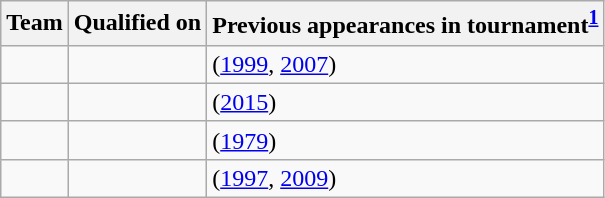<table class="wikitable sortable" style="text-align: left;">
<tr>
<th>Team</th>
<th>Qualified on</th>
<th>Previous appearances in tournament<sup><strong><a href='#'>1</a></strong></sup></th>
</tr>
<tr>
<td></td>
<td></td>
<td> (<a href='#'>1999</a>, <a href='#'>2007</a>)</td>
</tr>
<tr>
<td></td>
<td></td>
<td> (<a href='#'>2015</a>)</td>
</tr>
<tr>
<td></td>
<td></td>
<td> (<a href='#'>1979</a>)</td>
</tr>
<tr>
<td></td>
<td></td>
<td> (<a href='#'>1997</a>, <a href='#'>2009</a>)</td>
</tr>
</table>
